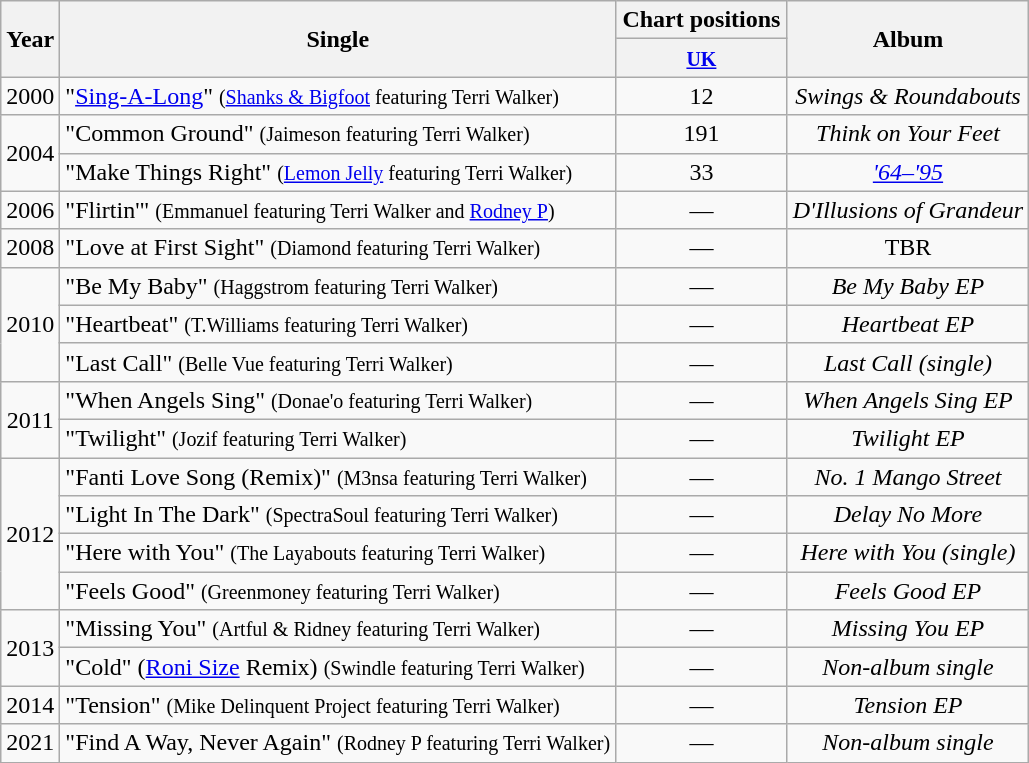<table class="wikitable">
<tr>
<th align="center" rowspan="2">Year</th>
<th align="center" rowspan="2">Single</th>
<th align="center" colspan="1">Chart positions</th>
<th align="center" rowspan="2">Album</th>
</tr>
<tr>
<th width="107"><small><a href='#'>UK</a></small></th>
</tr>
<tr>
<td align="center">2000</td>
<td align="left">"<a href='#'>Sing-A-Long</a>" <small>(<a href='#'>Shanks & Bigfoot</a> featuring Terri Walker)</small></td>
<td align="center">12</td>
<td align="center"><em>Swings & Roundabouts</em></td>
</tr>
<tr>
<td align="center" rowspan="2">2004</td>
<td align="left">"Common Ground" <small>(Jaimeson featuring Terri Walker)</small></td>
<td align="center">191</td>
<td align="center"><em>Think on Your Feet</em></td>
</tr>
<tr>
<td align="left">"Make Things Right" <small>(<a href='#'>Lemon Jelly</a> featuring Terri Walker)</small></td>
<td align="center">33</td>
<td align="center"><em><a href='#'>'64–'95</a></em></td>
</tr>
<tr>
<td align="center">2006</td>
<td align="left">"Flirtin'" <small>(Emmanuel featuring Terri Walker and <a href='#'>Rodney P</a>)</small></td>
<td align="center">—</td>
<td align="center"><em>D'Illusions of Grandeur</em></td>
</tr>
<tr>
<td align="center">2008</td>
<td align="left">"Love at First Sight" <small>(Diamond featuring Terri Walker)</small></td>
<td align="center">—</td>
<td align="center">TBR</td>
</tr>
<tr>
<td align="center" rowspan="3">2010</td>
<td align="left">"Be My Baby" <small>(Haggstrom featuring Terri Walker)</small></td>
<td align="center">—</td>
<td align="center"><em>Be My Baby EP</em></td>
</tr>
<tr>
<td align="left">"Heartbeat" <small>(T.Williams featuring Terri Walker)</small></td>
<td align="center">—</td>
<td align="center"><em>Heartbeat EP</em></td>
</tr>
<tr>
<td align="left">"Last Call" <small>(Belle Vue featuring Terri Walker)</small></td>
<td align="center">—</td>
<td align="center"><em>Last Call (single)</em></td>
</tr>
<tr>
<td align="center" rowspan="2">2011</td>
<td align="left">"When Angels Sing" <small>(Donae'o featuring Terri Walker)</small></td>
<td align="center">—</td>
<td align="center"><em>When Angels Sing EP</em></td>
</tr>
<tr>
<td align="left">"Twilight" <small>(Jozif featuring Terri Walker)</small></td>
<td align="center">—</td>
<td align="center"><em>Twilight EP</em></td>
</tr>
<tr>
<td align="center" rowspan="4">2012</td>
<td align="left">"Fanti Love Song (Remix)" <small>(M3nsa featuring Terri Walker)</small></td>
<td align="center">—</td>
<td align="center"><em>No. 1 Mango Street</em></td>
</tr>
<tr>
<td align="left">"Light In The Dark" <small>(SpectraSoul featuring Terri Walker)</small></td>
<td align="center">—</td>
<td align="center"><em>Delay No More</em></td>
</tr>
<tr>
<td align="left">"Here with You" <small>(The Layabouts featuring Terri Walker)</small></td>
<td align="center">—</td>
<td align="center"><em>Here with You (single)</em></td>
</tr>
<tr>
<td align="left">"Feels Good" <small>(Greenmoney featuring Terri Walker)</small></td>
<td align="center">—</td>
<td align="center"><em>Feels Good EP</em></td>
</tr>
<tr>
<td align="center" rowspan="2">2013</td>
<td align="left">"Missing You" <small>(Artful & Ridney featuring Terri Walker)</small></td>
<td align="center">—</td>
<td align="center"><em>Missing You EP</em></td>
</tr>
<tr>
<td align="left">"Cold" (<a href='#'>Roni Size</a> Remix) <small>(Swindle featuring Terri Walker)</small></td>
<td align="center">—</td>
<td align="center"><em>Non-album single</em></td>
</tr>
<tr>
<td align="center">2014</td>
<td align="left">"Tension" <small>(Mike Delinquent Project featuring Terri Walker)</small></td>
<td align="center">—</td>
<td align="center"><em>Tension EP</em></td>
</tr>
<tr>
<td align="center">2021</td>
<td align="left">"Find A Way, Never Again" <small>(Rodney P featuring Terri Walker)</small></td>
<td align="center">—</td>
<td align="center"><em>Non-album single</em></td>
</tr>
</table>
